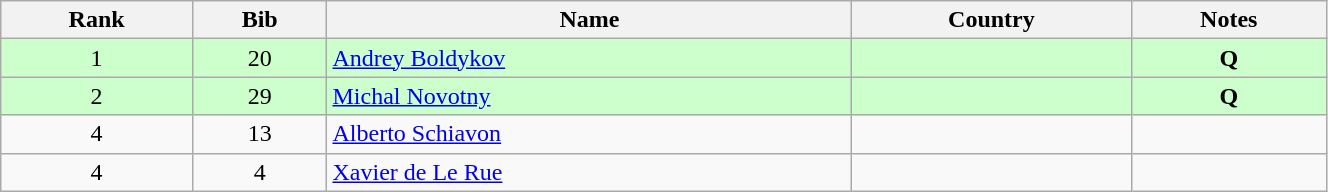<table class="wikitable" style="text-align:center;" width=70%>
<tr>
<th>Rank</th>
<th>Bib</th>
<th>Name</th>
<th>Country</th>
<th>Notes</th>
</tr>
<tr bgcolor="#ccffcc">
<td>1</td>
<td>20</td>
<td align=left><a href='#'>Andrey Boldykov</a></td>
<td align=left></td>
<td><strong>Q</strong></td>
</tr>
<tr bgcolor="#ccffcc">
<td>2</td>
<td>29</td>
<td align=left><a href='#'>Michal Novotny</a></td>
<td align=left></td>
<td><strong>Q</strong></td>
</tr>
<tr>
<td>4</td>
<td>13</td>
<td align=left><a href='#'>Alberto Schiavon</a></td>
<td align=left></td>
<td></td>
</tr>
<tr>
<td>4</td>
<td>4</td>
<td align=left><a href='#'>Xavier de Le Rue</a></td>
<td align=left></td>
<td></td>
</tr>
</table>
